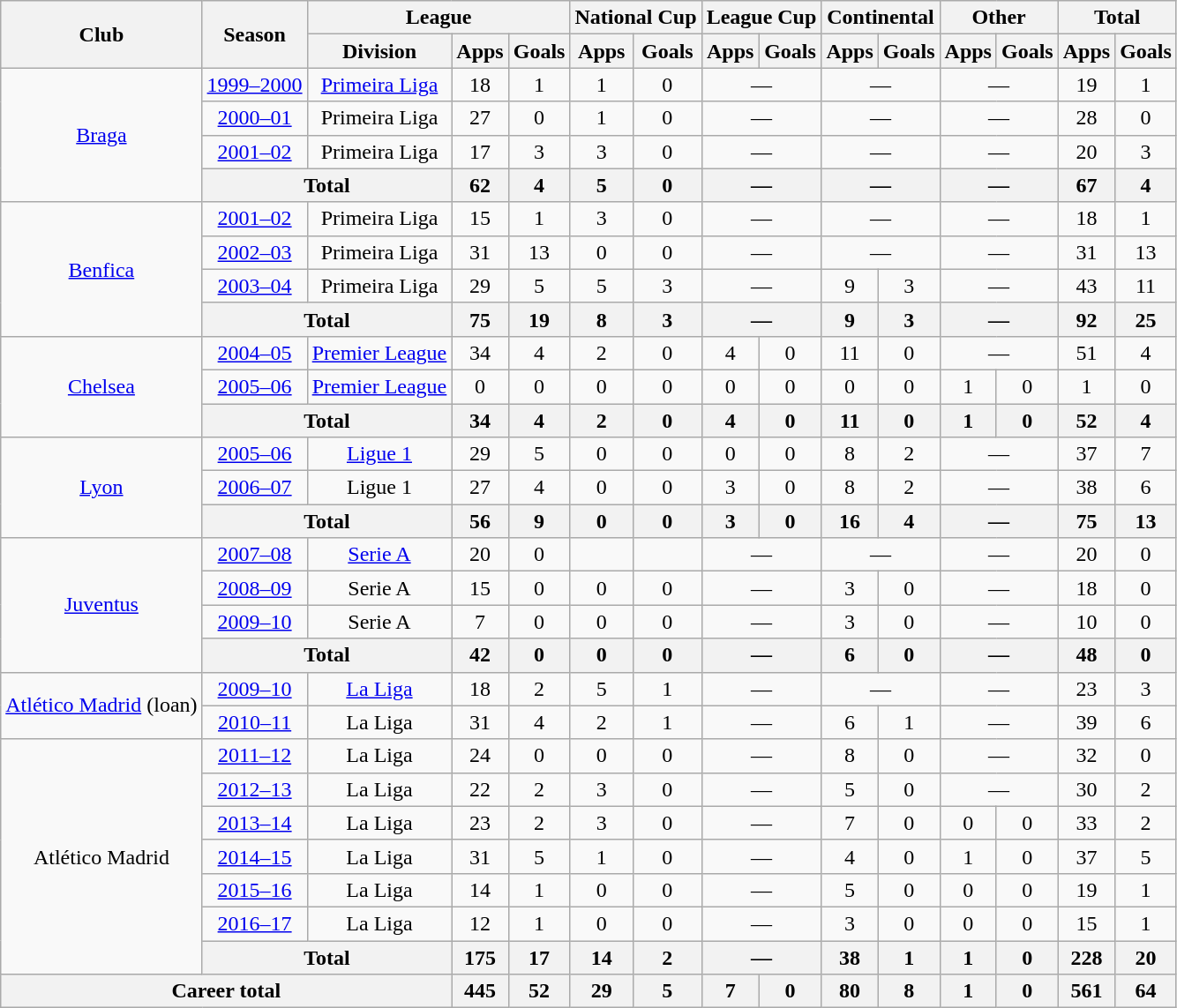<table class="wikitable" style="text-align:center">
<tr>
<th rowspan="2">Club</th>
<th rowspan="2">Season</th>
<th colspan="3">League</th>
<th colspan="2">National Cup</th>
<th colspan="2">League Cup</th>
<th colspan="2">Continental</th>
<th colspan="2">Other</th>
<th colspan="2">Total</th>
</tr>
<tr>
<th>Division</th>
<th>Apps</th>
<th>Goals</th>
<th>Apps</th>
<th>Goals</th>
<th>Apps</th>
<th>Goals</th>
<th>Apps</th>
<th>Goals</th>
<th>Apps</th>
<th>Goals</th>
<th>Apps</th>
<th>Goals</th>
</tr>
<tr>
<td rowspan="4"><a href='#'>Braga</a></td>
<td><a href='#'>1999–2000</a></td>
<td><a href='#'>Primeira Liga</a></td>
<td>18</td>
<td>1</td>
<td>1</td>
<td>0</td>
<td colspan="2">—</td>
<td colspan="2">—</td>
<td colspan="2">—</td>
<td>19</td>
<td>1</td>
</tr>
<tr>
<td><a href='#'>2000–01</a></td>
<td>Primeira Liga</td>
<td>27</td>
<td>0</td>
<td>1</td>
<td>0</td>
<td colspan="2">—</td>
<td colspan="2">—</td>
<td colspan="2">—</td>
<td>28</td>
<td>0</td>
</tr>
<tr>
<td><a href='#'>2001–02</a></td>
<td>Primeira Liga</td>
<td>17</td>
<td>3</td>
<td>3</td>
<td>0</td>
<td colspan="2">—</td>
<td colspan="2">—</td>
<td colspan="2">—</td>
<td>20</td>
<td>3</td>
</tr>
<tr>
<th colspan="2">Total</th>
<th>62</th>
<th>4</th>
<th>5</th>
<th>0</th>
<th colspan="2">—</th>
<th colspan="2">—</th>
<th colspan="2">—</th>
<th>67</th>
<th>4</th>
</tr>
<tr>
<td rowspan="4"><a href='#'>Benfica</a></td>
<td><a href='#'>2001–02</a></td>
<td>Primeira Liga</td>
<td>15</td>
<td>1</td>
<td>3</td>
<td>0</td>
<td colspan="2">—</td>
<td colspan="2">—</td>
<td colspan="2">—</td>
<td>18</td>
<td>1</td>
</tr>
<tr>
<td><a href='#'>2002–03</a></td>
<td>Primeira Liga</td>
<td>31</td>
<td>13</td>
<td>0</td>
<td>0</td>
<td colspan="2">—</td>
<td colspan="2">—</td>
<td colspan="2">—</td>
<td>31</td>
<td>13</td>
</tr>
<tr>
<td><a href='#'>2003–04</a></td>
<td>Primeira Liga</td>
<td>29</td>
<td>5</td>
<td>5</td>
<td>3</td>
<td colspan="2">—</td>
<td>9</td>
<td>3</td>
<td colspan="2">—</td>
<td>43</td>
<td>11</td>
</tr>
<tr>
<th colspan="2">Total</th>
<th>75</th>
<th>19</th>
<th>8</th>
<th>3</th>
<th colspan="2">—</th>
<th>9</th>
<th>3</th>
<th colspan="2">—</th>
<th>92</th>
<th>25</th>
</tr>
<tr>
<td rowspan="3"><a href='#'>Chelsea</a></td>
<td><a href='#'>2004–05</a></td>
<td><a href='#'>Premier League</a></td>
<td>34</td>
<td>4</td>
<td>2</td>
<td>0</td>
<td>4</td>
<td>0</td>
<td>11</td>
<td>0</td>
<td colspan="2">—</td>
<td>51</td>
<td>4</td>
</tr>
<tr>
<td><a href='#'>2005–06</a></td>
<td><a href='#'>Premier League</a></td>
<td>0</td>
<td>0</td>
<td>0</td>
<td>0</td>
<td>0</td>
<td>0</td>
<td>0</td>
<td>0</td>
<td>1</td>
<td>0</td>
<td>1</td>
<td>0</td>
</tr>
<tr>
<th colspan="2">Total</th>
<th>34</th>
<th>4</th>
<th>2</th>
<th>0</th>
<th>4</th>
<th>0</th>
<th>11</th>
<th>0</th>
<th>1</th>
<th>0</th>
<th>52</th>
<th>4</th>
</tr>
<tr>
<td rowspan="3"><a href='#'>Lyon</a></td>
<td><a href='#'>2005–06</a></td>
<td><a href='#'>Ligue 1</a></td>
<td>29</td>
<td>5</td>
<td>0</td>
<td>0</td>
<td>0</td>
<td>0</td>
<td>8</td>
<td>2</td>
<td colspan="2">—</td>
<td>37</td>
<td>7</td>
</tr>
<tr>
<td><a href='#'>2006–07</a></td>
<td>Ligue 1</td>
<td>27</td>
<td>4</td>
<td>0</td>
<td>0</td>
<td>3</td>
<td>0</td>
<td>8</td>
<td>2</td>
<td colspan="2">—</td>
<td>38</td>
<td>6</td>
</tr>
<tr>
<th colspan="2">Total</th>
<th>56</th>
<th>9</th>
<th>0</th>
<th>0</th>
<th>3</th>
<th>0</th>
<th>16</th>
<th>4</th>
<th colspan="2">—</th>
<th>75</th>
<th>13</th>
</tr>
<tr>
<td rowspan="4"><a href='#'>Juventus</a></td>
<td><a href='#'>2007–08</a></td>
<td><a href='#'>Serie A</a></td>
<td>20</td>
<td>0</td>
<td></td>
<td></td>
<td colspan="2">—</td>
<td colspan="2">—</td>
<td colspan="2">—</td>
<td>20</td>
<td>0</td>
</tr>
<tr>
<td><a href='#'>2008–09</a></td>
<td>Serie A</td>
<td>15</td>
<td>0</td>
<td>0</td>
<td>0</td>
<td colspan="2">—</td>
<td>3</td>
<td>0</td>
<td colspan="2">—</td>
<td>18</td>
<td>0</td>
</tr>
<tr>
<td><a href='#'>2009–10</a></td>
<td>Serie A</td>
<td>7</td>
<td>0</td>
<td>0</td>
<td>0</td>
<td colspan="2">—</td>
<td>3</td>
<td>0</td>
<td colspan="2">—</td>
<td>10</td>
<td>0</td>
</tr>
<tr>
<th colspan="2">Total</th>
<th>42</th>
<th>0</th>
<th>0</th>
<th>0</th>
<th colspan="2">—</th>
<th>6</th>
<th>0</th>
<th colspan="2">—</th>
<th>48</th>
<th>0</th>
</tr>
<tr>
<td rowspan="2"><a href='#'>Atlético Madrid</a> (loan)</td>
<td><a href='#'>2009–10</a></td>
<td><a href='#'>La Liga</a></td>
<td>18</td>
<td>2</td>
<td>5</td>
<td>1</td>
<td colspan="2">—</td>
<td colspan="2">—</td>
<td colspan="2">—</td>
<td>23</td>
<td>3</td>
</tr>
<tr>
<td><a href='#'>2010–11</a></td>
<td>La Liga</td>
<td>31</td>
<td>4</td>
<td>2</td>
<td>1</td>
<td colspan="2">—</td>
<td>6</td>
<td>1</td>
<td colspan="2">—</td>
<td>39</td>
<td>6</td>
</tr>
<tr>
<td rowspan="7">Atlético Madrid</td>
<td><a href='#'>2011–12</a></td>
<td>La Liga</td>
<td>24</td>
<td>0</td>
<td>0</td>
<td>0</td>
<td colspan="2">—</td>
<td>8</td>
<td>0</td>
<td colspan="2">—</td>
<td>32</td>
<td>0</td>
</tr>
<tr>
<td><a href='#'>2012–13</a></td>
<td>La Liga</td>
<td>22</td>
<td>2</td>
<td>3</td>
<td>0</td>
<td colspan="2">—</td>
<td>5</td>
<td>0</td>
<td colspan="2">—</td>
<td>30</td>
<td>2</td>
</tr>
<tr>
<td><a href='#'>2013–14</a></td>
<td>La Liga</td>
<td>23</td>
<td>2</td>
<td>3</td>
<td>0</td>
<td colspan="2">—</td>
<td>7</td>
<td>0</td>
<td>0</td>
<td>0</td>
<td>33</td>
<td>2</td>
</tr>
<tr>
<td><a href='#'>2014–15</a></td>
<td>La Liga</td>
<td>31</td>
<td>5</td>
<td>1</td>
<td>0</td>
<td colspan="2">—</td>
<td>4</td>
<td>0</td>
<td>1</td>
<td>0</td>
<td>37</td>
<td>5</td>
</tr>
<tr>
<td><a href='#'>2015–16</a></td>
<td>La Liga</td>
<td>14</td>
<td>1</td>
<td>0</td>
<td>0</td>
<td colspan="2">—</td>
<td>5</td>
<td>0</td>
<td>0</td>
<td>0</td>
<td>19</td>
<td>1</td>
</tr>
<tr>
<td><a href='#'>2016–17</a></td>
<td>La Liga</td>
<td>12</td>
<td>1</td>
<td>0</td>
<td>0</td>
<td colspan="2">—</td>
<td>3</td>
<td>0</td>
<td>0</td>
<td>0</td>
<td>15</td>
<td>1</td>
</tr>
<tr>
<th colspan="2">Total</th>
<th>175</th>
<th>17</th>
<th>14</th>
<th>2</th>
<th colspan="2">—</th>
<th>38</th>
<th>1</th>
<th>1</th>
<th>0</th>
<th>228</th>
<th>20</th>
</tr>
<tr>
<th colspan="3">Career total</th>
<th>445</th>
<th>52</th>
<th>29</th>
<th>5</th>
<th>7</th>
<th>0</th>
<th>80</th>
<th>8</th>
<th>1</th>
<th>0</th>
<th>561</th>
<th>64</th>
</tr>
</table>
